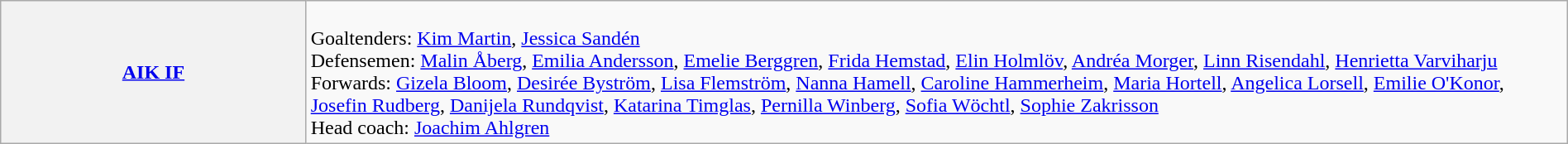<table class="wikitable" width="100%">
<tr align="left">
<th width="19.5%"><strong> <a href='#'>AIK IF</a></strong><br></th>
<td><br>Goaltenders: <a href='#'>Kim Martin</a>, <a href='#'>Jessica Sandén</a><br>Defensemen: <a href='#'>Malin Åberg</a>, <a href='#'>Emilia Andersson</a>, <a href='#'>Emelie Berggren</a>, <a href='#'>Frida Hemstad</a>, <a href='#'>Elin Holmlöv</a>, <a href='#'>Andréa Morger</a>, <a href='#'>Linn Risendahl</a>, <a href='#'>Henrietta Varviharju</a><br>Forwards: <a href='#'>Gizela Bloom</a>, <a href='#'>Desirée Byström</a>, <a href='#'>Lisa Flemström</a>, <a href='#'>Nanna Hamell</a>, <a href='#'>Caroline Hammerheim</a>, <a href='#'>Maria Hortell</a>, <a href='#'>Angelica Lorsell</a>, <a href='#'>Emilie O'Konor</a>, <a href='#'>Josefin Rudberg</a>, <a href='#'>Danijela Rundqvist</a>, <a href='#'>Katarina Timglas</a>, <a href='#'>Pernilla Winberg</a>, <a href='#'>Sofia Wöchtl</a>, <a href='#'>Sophie Zakrisson</a>
<div>
Head coach: <a href='#'>Joachim Ahlgren</a>
</div></td>
</tr>
</table>
